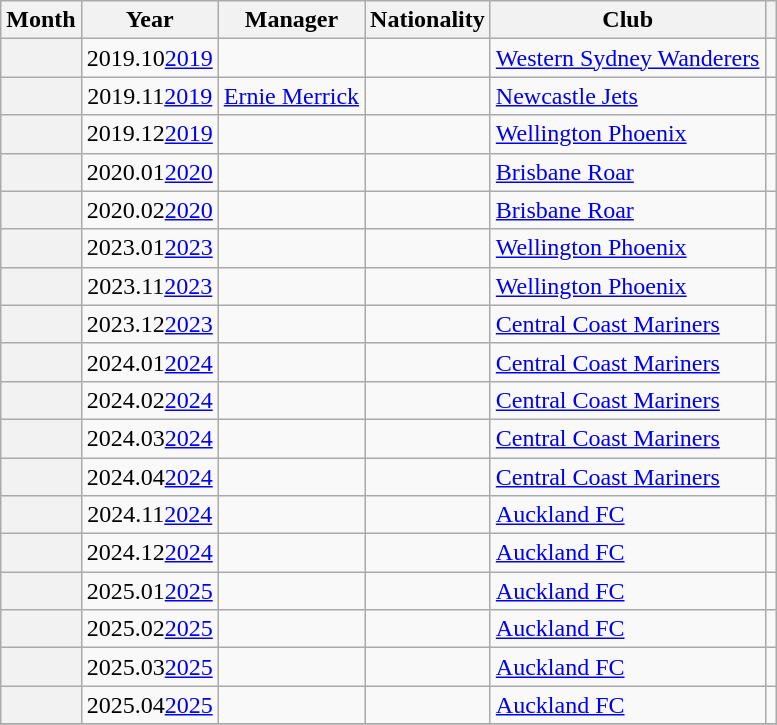<table class="wikitable sortable plainrowheaders">
<tr>
<th scope=col>Month</th>
<th scope=col>Year</th>
<th scope=col>Manager</th>
<th scope=col>Nationality</th>
<th scope=col>Club</th>
<th scope=col class=unsortable></th>
</tr>
<tr>
<th scope=row></th>
<td align=center><span>2019.10</span><a href='#'>2019</a></td>
<td></td>
<td></td>
<td><a href='#'>Western Sydney Wanderers</a></td>
<td align=center></td>
</tr>
<tr>
<th scope=row></th>
<td align=center><span>2019.11</span><a href='#'>2019</a></td>
<td><a href='#'>Ernie Merrick</a></td>
<td></td>
<td><a href='#'>Newcastle Jets</a></td>
<td align=center></td>
</tr>
<tr>
<th scope=row></th>
<td align=center><span>2019.12</span><a href='#'>2019</a></td>
<td></td>
<td></td>
<td><a href='#'>Wellington Phoenix</a></td>
<td align=center></td>
</tr>
<tr>
<th scope=row></th>
<td align=center><span>2020.01</span><a href='#'>2020</a></td>
<td></td>
<td></td>
<td><a href='#'>Brisbane Roar</a></td>
<td align=center></td>
</tr>
<tr>
<th scope=row></th>
<td align=center><span>2020.02</span><a href='#'>2020</a></td>
<td></td>
<td></td>
<td><a href='#'>Brisbane Roar</a></td>
<td align=center></td>
</tr>
<tr>
<th scope=row></th>
<td align=center><span>2023.01</span><a href='#'>2023</a></td>
<td></td>
<td></td>
<td><a href='#'>Wellington Phoenix</a></td>
<td align=center></td>
</tr>
<tr>
<th scope=row></th>
<td align=center><span>2023.11</span><a href='#'>2023</a></td>
<td></td>
<td></td>
<td><a href='#'>Wellington Phoenix</a></td>
<td align=center></td>
</tr>
<tr>
<th scope=row></th>
<td align=center><span>2023.12</span><a href='#'>2023</a></td>
<td></td>
<td></td>
<td><a href='#'>Central Coast Mariners</a></td>
<td align=center></td>
</tr>
<tr>
<th scope=row></th>
<td align=center><span>2024.01</span><a href='#'>2024</a></td>
<td></td>
<td></td>
<td><a href='#'>Central Coast Mariners</a></td>
<td align=center></td>
</tr>
<tr>
<th scope=row></th>
<td align=center><span>2024.02</span><a href='#'>2024</a></td>
<td></td>
<td></td>
<td><a href='#'>Central Coast Mariners</a></td>
<td align=center></td>
</tr>
<tr>
<th scope=row></th>
<td align=center><span>2024.03</span><a href='#'>2024</a></td>
<td></td>
<td></td>
<td><a href='#'>Central Coast Mariners</a></td>
<td align=center></td>
</tr>
<tr>
<th scope=row></th>
<td align=center><span>2024.04</span><a href='#'>2024</a></td>
<td></td>
<td></td>
<td><a href='#'>Central Coast Mariners</a></td>
<td align=center></td>
</tr>
<tr>
<th scope=row></th>
<td align=center><span>2024.11</span><a href='#'>2024</a></td>
<td></td>
<td></td>
<td><a href='#'>Auckland FC</a></td>
<td align=center></td>
</tr>
<tr>
<th scope=row></th>
<td align=center><span>2024.12</span><a href='#'>2024</a></td>
<td></td>
<td></td>
<td><a href='#'>Auckland FC</a></td>
<td align=center></td>
</tr>
<tr>
<th scope=row></th>
<td align=center><span>2025.01</span><a href='#'>2025</a></td>
<td></td>
<td></td>
<td><a href='#'>Auckland FC</a></td>
<td align=center></td>
</tr>
<tr>
<th scope=row></th>
<td align=center><span>2025.02</span><a href='#'>2025</a></td>
<td></td>
<td></td>
<td><a href='#'>Auckland FC</a></td>
<td align=center></td>
</tr>
<tr>
<th scope=row></th>
<td align=center><span>2025.03</span><a href='#'>2025</a></td>
<td></td>
<td></td>
<td><a href='#'>Auckland FC</a></td>
<td align=center></td>
</tr>
<tr>
<th scope=row></th>
<td align=center><span>2025.04</span><a href='#'>2025</a></td>
<td></td>
<td></td>
<td><a href='#'>Auckland FC</a></td>
<td align=center></td>
</tr>
<tr>
</tr>
</table>
